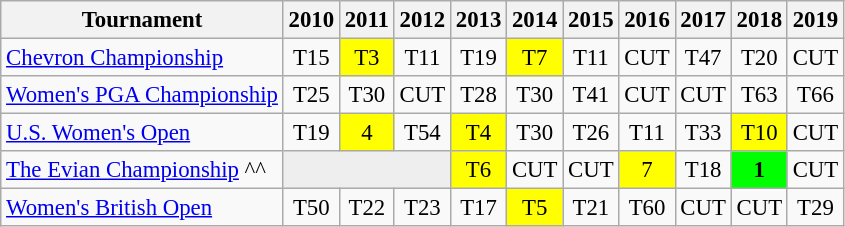<table class="wikitable" style="font-size:95%;text-align:center;">
<tr>
<th>Tournament</th>
<th>2010</th>
<th>2011</th>
<th>2012</th>
<th>2013</th>
<th>2014</th>
<th>2015</th>
<th>2016</th>
<th>2017</th>
<th>2018</th>
<th>2019</th>
</tr>
<tr>
<td align=left><a href='#'>Chevron Championship</a></td>
<td>T15</td>
<td style="background:yellow;">T3</td>
<td>T11</td>
<td>T19</td>
<td style="background:yellow;">T7</td>
<td>T11</td>
<td>CUT</td>
<td>T47</td>
<td>T20</td>
<td>CUT</td>
</tr>
<tr>
<td align=left><a href='#'>Women's PGA Championship</a></td>
<td>T25</td>
<td>T30</td>
<td>CUT</td>
<td>T28</td>
<td>T30</td>
<td>T41</td>
<td>CUT</td>
<td>CUT</td>
<td>T63</td>
<td>T66</td>
</tr>
<tr>
<td align=left><a href='#'>U.S. Women's Open</a></td>
<td>T19</td>
<td style="background:yellow;">4</td>
<td>T54</td>
<td style="background:yellow;">T4</td>
<td>T30</td>
<td>T26</td>
<td>T11</td>
<td>T33</td>
<td style="background:yellow;">T10</td>
<td>CUT</td>
</tr>
<tr>
<td align=left><a href='#'>The Evian Championship</a> ^^</td>
<td style="background:#eeeeee;" colspan=3></td>
<td style="background:yellow;">T6</td>
<td>CUT</td>
<td>CUT</td>
<td style="background:yellow;">7</td>
<td>T18</td>
<td style="background:lime;"><strong>1</strong></td>
<td>CUT</td>
</tr>
<tr>
<td align=left><a href='#'>Women's British Open</a></td>
<td>T50</td>
<td>T22</td>
<td>T23</td>
<td>T17</td>
<td style="background:yellow;">T5</td>
<td>T21</td>
<td>T60</td>
<td>CUT</td>
<td>CUT</td>
<td>T29</td>
</tr>
</table>
